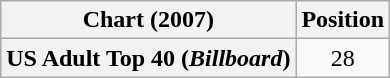<table class="wikitable plainrowheaders" style="text-align:center;"|>
<tr>
<th scope="col">Chart (2007)</th>
<th scope="col">Position</th>
</tr>
<tr>
<th scope="row">US Adult Top 40 (<em>Billboard</em>)</th>
<td>28</td>
</tr>
</table>
